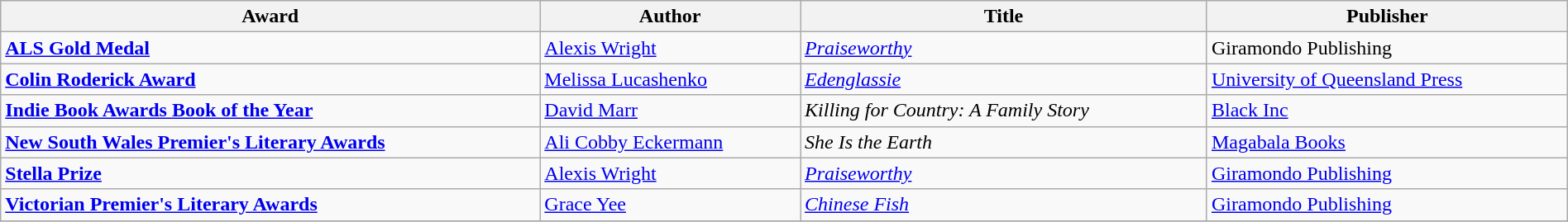<table class="wikitable" width=100%>
<tr>
<th>Award</th>
<th>Author</th>
<th>Title</th>
<th>Publisher</th>
</tr>
<tr>
<td><strong><a href='#'>ALS Gold Medal</a></strong></td>
<td><a href='#'>Alexis Wright</a></td>
<td><em><a href='#'>Praiseworthy</a></em></td>
<td>Giramondo Publishing</td>
</tr>
<tr>
<td><strong><a href='#'>Colin Roderick Award</a></strong></td>
<td><a href='#'>Melissa Lucashenko</a></td>
<td><em><a href='#'>Edenglassie</a></em></td>
<td><a href='#'>University of Queensland Press</a></td>
</tr>
<tr>
<td><strong><a href='#'>Indie Book Awards Book of the Year</a></strong></td>
<td><a href='#'>David Marr</a></td>
<td><em>Killing for Country: A Family Story</em></td>
<td><a href='#'>Black Inc</a></td>
</tr>
<tr>
<td><strong><a href='#'>New South Wales Premier's Literary Awards</a></strong></td>
<td><a href='#'>Ali Cobby Eckermann</a></td>
<td><em>She Is the Earth</em></td>
<td><a href='#'>Magabala Books</a></td>
</tr>
<tr>
<td><strong><a href='#'>Stella Prize</a></strong></td>
<td><a href='#'>Alexis Wright</a></td>
<td><em><a href='#'>Praiseworthy</a></em></td>
<td><a href='#'>Giramondo Publishing</a></td>
</tr>
<tr>
<td><strong><a href='#'>Victorian Premier's Literary Awards</a></strong></td>
<td><a href='#'>Grace Yee</a></td>
<td><em><a href='#'>Chinese Fish</a></em></td>
<td><a href='#'>Giramondo Publishing</a></td>
</tr>
<tr>
</tr>
</table>
